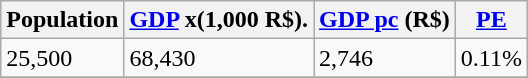<table class="wikitable" border="1">
<tr>
<th>Population</th>
<th><a href='#'>GDP</a> x(1,000 R$).</th>
<th><a href='#'>GDP pc</a> (R$)</th>
<th><a href='#'>PE</a></th>
</tr>
<tr>
<td>25,500</td>
<td>68,430</td>
<td>2,746</td>
<td>0.11%</td>
</tr>
<tr>
</tr>
</table>
